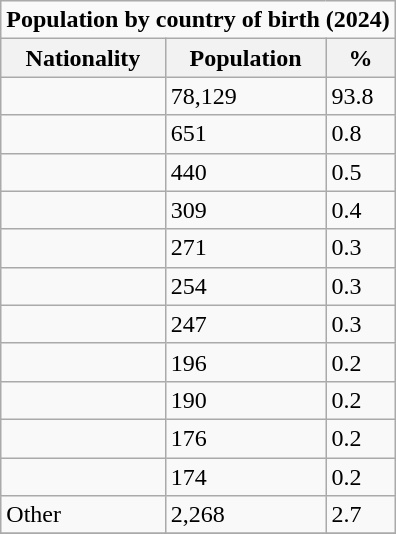<table class="wikitable" style="float:right;">
<tr>
<td colspan="3"><strong>Population by country of birth (2024)</strong></td>
</tr>
<tr \>
<th>Nationality</th>
<th>Population</th>
<th>%</th>
</tr>
<tr>
<td></td>
<td>78,129</td>
<td>93.8</td>
</tr>
<tr>
<td></td>
<td>651</td>
<td>0.8</td>
</tr>
<tr>
<td></td>
<td>440</td>
<td>0.5</td>
</tr>
<tr>
<td></td>
<td>309</td>
<td>0.4</td>
</tr>
<tr>
<td></td>
<td>271</td>
<td>0.3</td>
</tr>
<tr>
<td></td>
<td>254</td>
<td>0.3</td>
</tr>
<tr>
<td></td>
<td>247</td>
<td>0.3</td>
</tr>
<tr>
<td></td>
<td>196</td>
<td>0.2</td>
</tr>
<tr>
<td></td>
<td>190</td>
<td>0.2</td>
</tr>
<tr>
<td></td>
<td>176</td>
<td>0.2</td>
</tr>
<tr>
<td></td>
<td>174</td>
<td>0.2</td>
</tr>
<tr>
<td>Other</td>
<td>2,268</td>
<td>2.7</td>
</tr>
<tr>
</tr>
</table>
